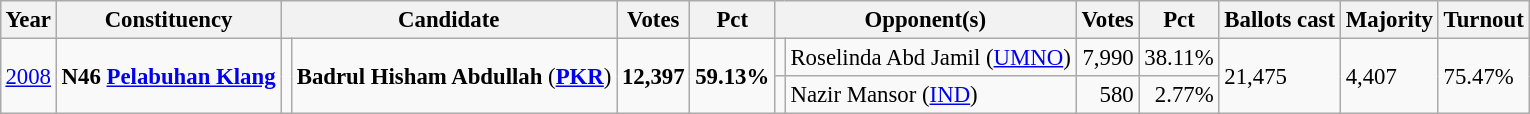<table class="wikitable" style="margin:0.5em ; font-size:95%">
<tr>
<th>Year</th>
<th>Constituency</th>
<th colspan=2>Candidate</th>
<th>Votes</th>
<th>Pct</th>
<th colspan=2>Opponent(s)</th>
<th>Votes</th>
<th>Pct</th>
<th>Ballots cast</th>
<th>Majority</th>
<th>Turnout</th>
</tr>
<tr>
<td rowspan=2><a href='#'>2008</a></td>
<td rowspan=2><strong>N46 <a href='#'>Pelabuhan Klang</a></strong></td>
<td rowspan=2 ></td>
<td rowspan=2><strong>Badrul Hisham Abdullah</strong> (<a href='#'><strong>PKR</strong></a>)</td>
<td rowspan=2 align=right><strong>12,397</strong></td>
<td rowspan=2><strong>59.13%</strong></td>
<td></td>
<td>Roselinda Abd Jamil (<a href='#'>UMNO</a>)</td>
<td align=right>7,990</td>
<td>38.11%</td>
<td rowspan=2>21,475</td>
<td rowspan=2>4,407</td>
<td rowspan=2>75.47%</td>
</tr>
<tr>
<td></td>
<td>Nazir Mansor (<a href='#'>IND</a>)</td>
<td align=right>580</td>
<td align=right>2.77%</td>
</tr>
</table>
